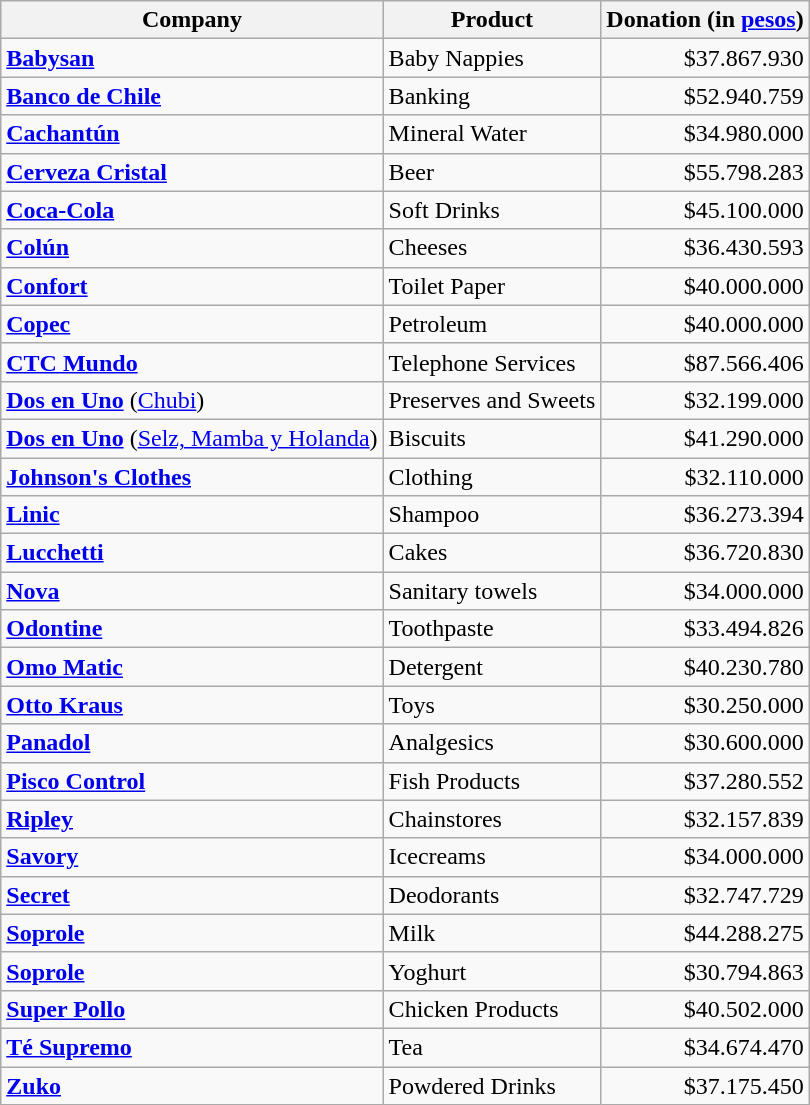<table class="wikitable">
<tr>
<th>Company</th>
<th>Product</th>
<th>Donation (in <a href='#'>pesos</a>)</th>
</tr>
<tr>
<td><strong><a href='#'>Babysan</a></strong></td>
<td>Baby Nappies</td>
<td align=right>$37.867.930</td>
</tr>
<tr>
<td><strong><a href='#'>Banco de Chile</a></strong></td>
<td>Banking</td>
<td align=right>$52.940.759</td>
</tr>
<tr>
<td><strong><a href='#'>Cachantún</a></strong></td>
<td>Mineral Water</td>
<td align=right>$34.980.000</td>
</tr>
<tr>
<td><strong><a href='#'>Cerveza Cristal</a></strong></td>
<td>Beer</td>
<td align=right>$55.798.283</td>
</tr>
<tr>
<td><strong><a href='#'>Coca-Cola</a></strong></td>
<td>Soft Drinks</td>
<td align=right>$45.100.000</td>
</tr>
<tr>
<td><strong><a href='#'>Colún</a></strong></td>
<td>Cheeses</td>
<td align=right>$36.430.593</td>
</tr>
<tr>
<td><strong><a href='#'>Confort</a></strong></td>
<td>Toilet Paper</td>
<td align=right>$40.000.000</td>
</tr>
<tr>
<td><strong><a href='#'>Copec</a></strong></td>
<td>Petroleum</td>
<td align=right>$40.000.000</td>
</tr>
<tr>
<td><strong><a href='#'>CTC Mundo</a></strong></td>
<td>Telephone Services</td>
<td align=right>$87.566.406</td>
</tr>
<tr>
<td><strong><a href='#'>Dos en Uno</a></strong> (<a href='#'>Chubi</a>)</td>
<td>Preserves and Sweets</td>
<td align=right>$32.199.000</td>
</tr>
<tr>
<td><strong><a href='#'>Dos en Uno</a></strong> (<a href='#'>Selz, Mamba y Holanda</a>)</td>
<td>Biscuits</td>
<td align=right>$41.290.000</td>
</tr>
<tr>
<td><strong><a href='#'>Johnson's Clothes</a></strong></td>
<td>Clothing</td>
<td align=right>$32.110.000</td>
</tr>
<tr>
<td><strong><a href='#'>Linic</a></strong></td>
<td>Shampoo</td>
<td align=right>$36.273.394</td>
</tr>
<tr>
<td><strong><a href='#'>Lucchetti</a></strong></td>
<td>Cakes</td>
<td align=right>$36.720.830</td>
</tr>
<tr>
<td><strong><a href='#'>Nova</a></strong></td>
<td>Sanitary towels</td>
<td align=right>$34.000.000</td>
</tr>
<tr>
<td><strong><a href='#'>Odontine</a></strong></td>
<td>Toothpaste</td>
<td align=right>$33.494.826</td>
</tr>
<tr>
<td><strong><a href='#'>Omo Matic</a></strong></td>
<td>Detergent</td>
<td align=right>$40.230.780</td>
</tr>
<tr>
<td><strong><a href='#'>Otto Kraus</a></strong></td>
<td>Toys</td>
<td align=right>$30.250.000</td>
</tr>
<tr>
<td><strong><a href='#'>Panadol</a></strong></td>
<td>Analgesics</td>
<td align=right>$30.600.000</td>
</tr>
<tr>
<td><strong><a href='#'>Pisco Control</a></strong></td>
<td>Fish Products</td>
<td align=right>$37.280.552</td>
</tr>
<tr>
<td><strong><a href='#'>Ripley</a></strong></td>
<td>Chainstores</td>
<td align=right>$32.157.839</td>
</tr>
<tr>
<td><strong><a href='#'>Savory</a></strong></td>
<td>Icecreams</td>
<td align=right>$34.000.000</td>
</tr>
<tr>
<td><strong><a href='#'>Secret</a></strong></td>
<td>Deodorants</td>
<td align=right>$32.747.729</td>
</tr>
<tr>
<td><strong><a href='#'>Soprole</a></strong></td>
<td>Milk</td>
<td align=right>$44.288.275</td>
</tr>
<tr>
<td><strong><a href='#'>Soprole</a></strong></td>
<td>Yoghurt</td>
<td align=right>$30.794.863</td>
</tr>
<tr>
<td><strong><a href='#'>Super Pollo</a></strong></td>
<td>Chicken Products</td>
<td align=right>$40.502.000</td>
</tr>
<tr>
<td><strong><a href='#'>Té Supremo</a></strong></td>
<td>Tea</td>
<td align=right>$34.674.470</td>
</tr>
<tr>
<td><strong><a href='#'>Zuko</a></strong></td>
<td>Powdered Drinks</td>
<td align=right>$37.175.450</td>
</tr>
</table>
